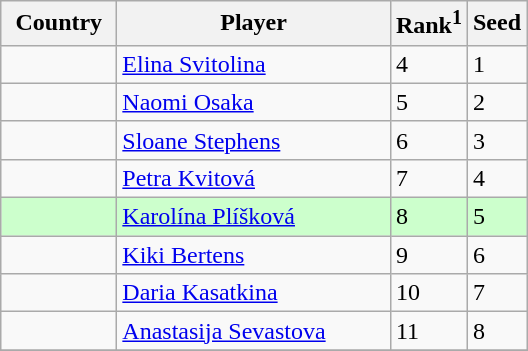<table class="sortable wikitable">
<tr>
<th width=70>Country</th>
<th width=175>Player</th>
<th>Rank<sup>1</sup></th>
<th>Seed</th>
</tr>
<tr>
<td></td>
<td><a href='#'>Elina Svitolina</a></td>
<td>4</td>
<td>1</td>
</tr>
<tr>
<td></td>
<td><a href='#'>Naomi Osaka</a></td>
<td>5</td>
<td>2</td>
</tr>
<tr>
<td></td>
<td><a href='#'>Sloane Stephens</a></td>
<td>6</td>
<td>3</td>
</tr>
<tr>
<td></td>
<td><a href='#'>Petra Kvitová</a></td>
<td>7</td>
<td>4</td>
</tr>
<tr style="background:#cfc;">
<td></td>
<td><a href='#'>Karolína Plíšková</a></td>
<td>8</td>
<td>5</td>
</tr>
<tr>
<td></td>
<td><a href='#'>Kiki Bertens</a></td>
<td>9</td>
<td>6</td>
</tr>
<tr>
<td></td>
<td><a href='#'>Daria Kasatkina</a></td>
<td>10</td>
<td>7</td>
</tr>
<tr>
<td></td>
<td><a href='#'>Anastasija Sevastova</a></td>
<td>11</td>
<td>8</td>
</tr>
<tr>
</tr>
</table>
